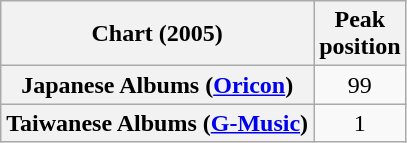<table class="wikitable plainrowheaders sortable" style="text-align:center">
<tr>
<th scope="col">Chart (2005)</th>
<th scope="col">Peak<br>position</th>
</tr>
<tr>
<th scope="row">Japanese Albums (<a href='#'>Oricon</a>)</th>
<td>99</td>
</tr>
<tr>
<th scope="row">Taiwanese Albums (<a href='#'>G-Music</a>)</th>
<td>1</td>
</tr>
</table>
